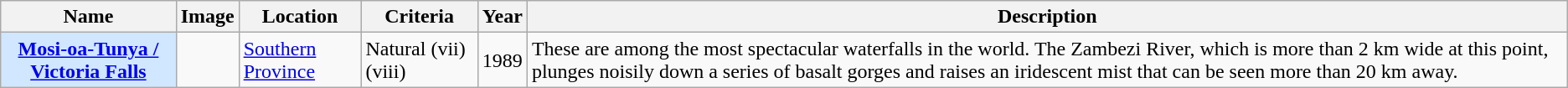<table class="wikitable sortable">
<tr>
<th>Name</th>
<th>Image</th>
<th>Location</th>
<th>Criteria</th>
<th>Year</th>
<th><strong>Description</strong></th>
</tr>
<tr>
<th scope="row" style="background:#D0E7FF;"><a href='#'>Mosi-oa-Tunya / Victoria Falls</a></th>
<td></td>
<td><a href='#'>Southern Province</a><br></td>
<td>Natural (vii) (viii)</td>
<td>1989</td>
<td>These are among the most spectacular waterfalls in the world. The Zambezi River, which is more than 2 km wide at this point, plunges noisily down a series of basalt gorges and raises an iridescent mist that can be seen more than 20 km away.</td>
</tr>
</table>
